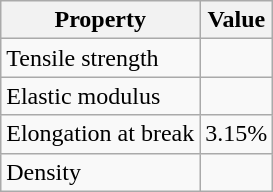<table class="wikitable">
<tr>
<th>Property</th>
<th>Value</th>
</tr>
<tr>
<td>Tensile strength</td>
<td></td>
</tr>
<tr>
<td>Elastic modulus</td>
<td></td>
</tr>
<tr>
<td>Elongation at break</td>
<td>3.15%</td>
</tr>
<tr>
<td>Density</td>
<td></td>
</tr>
</table>
